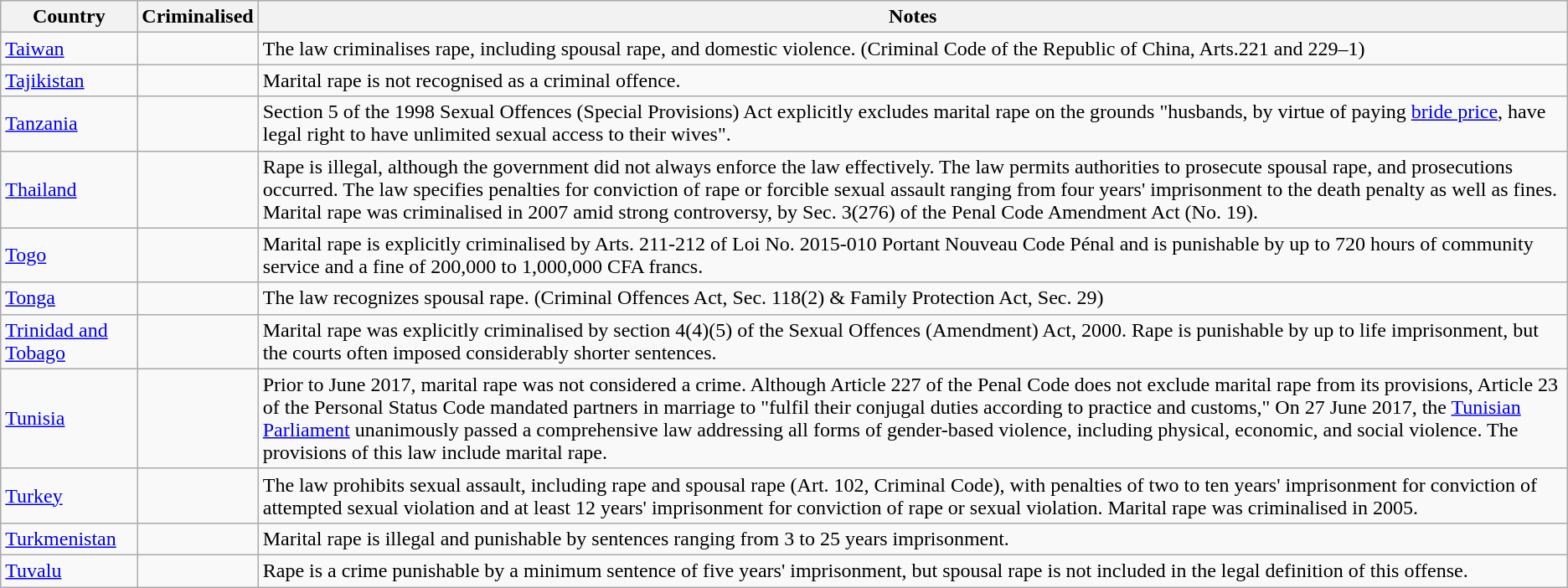<table class="sortable wikitable">
<tr>
<th>Country</th>
<th>Criminalised</th>
<th ! class="unsortable">Notes</th>
</tr>
<tr>
<td><a href='#'>Taiwan</a></td>
<td></td>
<td>The law criminalises rape, including spousal rape, and domestic violence. (Criminal Code of the Republic of China, Arts.221 and 229–1)</td>
</tr>
<tr>
<td><a href='#'>Tajikistan</a></td>
<td></td>
<td>Marital rape is not recognised as a criminal offence.</td>
</tr>
<tr>
<td><a href='#'>Tanzania</a></td>
<td></td>
<td>Section 5 of the 1998 Sexual Offences (Special Provisions) Act explicitly excludes marital rape on the grounds "husbands, by virtue of paying <a href='#'>bride price</a>, have legal right to have unlimited sexual access to their wives".</td>
</tr>
<tr>
<td><a href='#'>Thailand</a></td>
<td></td>
<td>Rape is illegal, although the government did not always enforce the law effectively. The law permits authorities to prosecute spousal rape, and prosecutions occurred. The law specifies penalties for conviction of rape or forcible sexual assault ranging from four years' imprisonment to the death penalty as well as fines. Marital rape was criminalised in 2007 amid strong controversy, by Sec. 3(276) of the Penal Code Amendment Act (No. 19).</td>
</tr>
<tr>
<td><a href='#'>Togo</a></td>
<td></td>
<td>Marital rape is explicitly criminalised by Arts. 211-212 of Loi No. 2015-010 Portant Nouveau Code Pénal and is punishable by up to 720 hours of community service and a fine of 200,000 to 1,000,000 CFA francs.</td>
</tr>
<tr>
<td><a href='#'>Tonga</a></td>
<td></td>
<td>The law recognizes spousal rape. (Criminal Offences Act, Sec. 118(2) & Family Protection Act, Sec. 29)</td>
</tr>
<tr>
<td><a href='#'>Trinidad and Tobago</a></td>
<td></td>
<td>Marital rape was explicitly criminalised by section 4(4)(5) of the Sexual Offences (Amendment) Act, 2000. Rape is punishable by up to life imprisonment, but the courts often imposed considerably shorter sentences.</td>
</tr>
<tr>
<td><a href='#'>Tunisia</a></td>
<td></td>
<td>Prior to June 2017, marital rape was not considered a crime. Although Article 227 of the Penal Code does not exclude marital rape from its provisions, Article 23 of the Personal Status Code mandated partners in marriage to "fulfil their conjugal duties according to practice and customs," On 27 June 2017, the <a href='#'>Tunisian Parliament</a> unanimously passed a comprehensive law addressing all forms of gender-based violence, including physical, economic, and social violence. The provisions of this law include marital rape.</td>
</tr>
<tr>
<td><a href='#'>Turkey</a></td>
<td></td>
<td>The law prohibits sexual assault, including rape and spousal rape (Art. 102, Criminal Code), with penalties of two to ten years' imprisonment for conviction of attempted sexual violation and at least 12 years' imprisonment for conviction of rape or sexual violation. Marital rape was criminalised in 2005.</td>
</tr>
<tr>
<td><a href='#'>Turkmenistan</a></td>
<td></td>
<td>Marital rape is illegal and punishable by sentences ranging from 3 to 25 years imprisonment.</td>
</tr>
<tr>
<td><a href='#'>Tuvalu</a></td>
<td></td>
<td>Rape is a crime punishable by a minimum sentence of five years' imprisonment, but spousal rape is not included in the legal definition of this offense.</td>
</tr>
</table>
